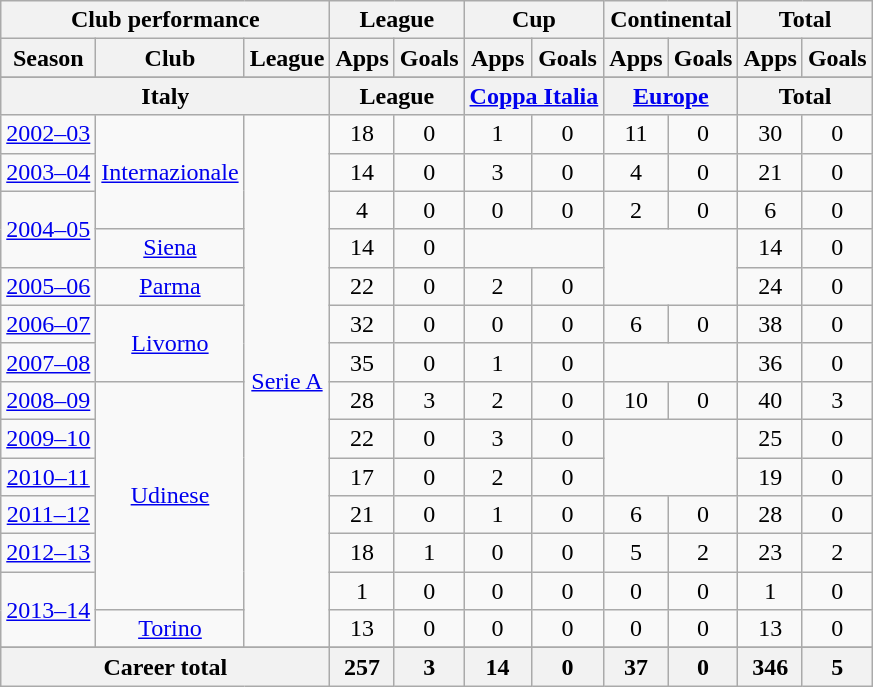<table class="wikitable" style="text-align:center">
<tr>
<th colspan=3>Club performance</th>
<th colspan=2>League</th>
<th colspan=2>Cup</th>
<th colspan=2>Continental</th>
<th colspan=2>Total</th>
</tr>
<tr>
<th>Season</th>
<th>Club</th>
<th>League</th>
<th>Apps</th>
<th>Goals</th>
<th>Apps</th>
<th>Goals</th>
<th>Apps</th>
<th>Goals</th>
<th>Apps</th>
<th>Goals</th>
</tr>
<tr>
</tr>
<tr>
<th colspan=3>Italy</th>
<th colspan=2>League</th>
<th colspan=2><a href='#'>Coppa Italia</a></th>
<th colspan=2><a href='#'>Europe</a></th>
<th colspan=2>Total</th>
</tr>
<tr>
<td><a href='#'>2002–03</a></td>
<td rowspan=3><a href='#'>Internazionale</a></td>
<td rowspan=14><a href='#'>Serie A</a></td>
<td>18</td>
<td>0</td>
<td>1</td>
<td>0</td>
<td>11</td>
<td>0</td>
<td>30</td>
<td>0</td>
</tr>
<tr>
<td><a href='#'>2003–04</a></td>
<td>14</td>
<td>0</td>
<td>3</td>
<td>0</td>
<td>4</td>
<td>0</td>
<td>21</td>
<td>0</td>
</tr>
<tr>
<td rowspan=2><a href='#'>2004–05</a></td>
<td>4</td>
<td>0</td>
<td>0</td>
<td>0</td>
<td>2</td>
<td>0</td>
<td>6</td>
<td>0</td>
</tr>
<tr>
<td><a href='#'>Siena</a></td>
<td>14</td>
<td>0</td>
<td colspan=2></td>
<td rowspan=2 colspan=2></td>
<td>14</td>
<td>0</td>
</tr>
<tr>
<td><a href='#'>2005–06</a></td>
<td><a href='#'>Parma</a></td>
<td>22</td>
<td>0</td>
<td>2</td>
<td>0</td>
<td>24</td>
<td>0</td>
</tr>
<tr>
<td><a href='#'>2006–07</a></td>
<td rowspan=2><a href='#'>Livorno</a></td>
<td>32</td>
<td>0</td>
<td>0</td>
<td>0</td>
<td>6</td>
<td>0</td>
<td>38</td>
<td>0</td>
</tr>
<tr>
<td><a href='#'>2007–08</a></td>
<td>35</td>
<td>0</td>
<td>1</td>
<td>0</td>
<td colspan=2></td>
<td>36</td>
<td>0</td>
</tr>
<tr>
<td><a href='#'>2008–09</a></td>
<td rowspan=6><a href='#'>Udinese</a></td>
<td>28</td>
<td>3</td>
<td>2</td>
<td>0</td>
<td>10</td>
<td>0</td>
<td>40</td>
<td>3</td>
</tr>
<tr>
<td><a href='#'>2009–10</a></td>
<td>22</td>
<td>0</td>
<td>3</td>
<td>0</td>
<td rowspan=2 colspan=2></td>
<td>25</td>
<td>0</td>
</tr>
<tr>
<td><a href='#'>2010–11</a></td>
<td>17</td>
<td>0</td>
<td>2</td>
<td>0</td>
<td>19</td>
<td>0</td>
</tr>
<tr>
<td><a href='#'>2011–12</a></td>
<td>21</td>
<td>0</td>
<td>1</td>
<td>0</td>
<td>6</td>
<td>0</td>
<td>28</td>
<td>0</td>
</tr>
<tr>
<td><a href='#'>2012–13</a></td>
<td>18</td>
<td>1</td>
<td>0</td>
<td>0</td>
<td>5</td>
<td>2</td>
<td>23</td>
<td>2</td>
</tr>
<tr>
<td rowspan=2><a href='#'>2013–14</a></td>
<td>1</td>
<td>0</td>
<td>0</td>
<td>0</td>
<td>0</td>
<td>0</td>
<td>1</td>
<td>0</td>
</tr>
<tr>
<td><a href='#'>Torino</a></td>
<td>13</td>
<td>0</td>
<td>0</td>
<td>0</td>
<td>0</td>
<td>0</td>
<td>13</td>
<td>0</td>
</tr>
<tr>
</tr>
<tr>
<th colspan=3>Career total</th>
<th>257</th>
<th>3</th>
<th>14</th>
<th>0</th>
<th>37</th>
<th>0</th>
<th>346</th>
<th>5</th>
</tr>
</table>
